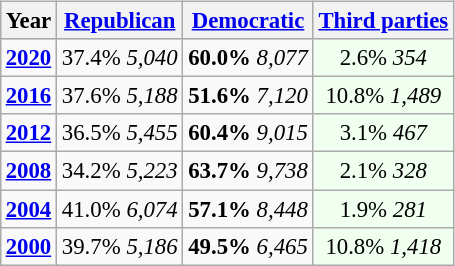<table class="wikitable" style="float:right; font-size:95%;">
<tr bgcolor=lightgrey>
<th>Year</th>
<th><a href='#'>Republican</a></th>
<th><a href='#'>Democratic</a></th>
<th><a href='#'>Third parties</a></th>
</tr>
<tr>
<td style="text-align:center;" ><strong><a href='#'>2020</a></strong></td>
<td style="text-align:center;" >37.4% <em>5,040</em></td>
<td style="text-align:center;" ><strong>60.0%</strong> <em>8,077</em></td>
<td style="text-align:center; background:honeyDew;">2.6% <em>354</em></td>
</tr>
<tr>
<td style="text-align:center;" ><strong><a href='#'>2016</a></strong></td>
<td style="text-align:center;" >37.6% <em>5,188</em></td>
<td style="text-align:center;" ><strong>51.6%</strong> <em>7,120</em></td>
<td style="text-align:center; background:honeyDew;">10.8% <em>1,489</em></td>
</tr>
<tr>
<td style="text-align:center;" ><strong><a href='#'>2012</a></strong></td>
<td style="text-align:center;" >36.5% <em>5,455</em></td>
<td style="text-align:center;" ><strong>60.4%</strong> <em>9,015</em></td>
<td style="text-align:center; background:honeyDew;">3.1% <em>467</em></td>
</tr>
<tr>
<td style="text-align:center;" ><strong><a href='#'>2008</a></strong></td>
<td style="text-align:center;" >34.2% <em>5,223</em></td>
<td style="text-align:center;" ><strong>63.7%</strong> <em>9,738</em></td>
<td style="text-align:center; background:honeyDew;">2.1% <em>328</em></td>
</tr>
<tr>
<td style="text-align:center;" ><strong><a href='#'>2004</a></strong></td>
<td style="text-align:center;" >41.0% <em>6,074</em></td>
<td style="text-align:center;" ><strong>57.1%</strong> <em>8,448</em></td>
<td style="text-align:center; background:honeyDew;">1.9% <em>281</em></td>
</tr>
<tr>
<td style="text-align:center;" ><strong><a href='#'>2000</a></strong></td>
<td style="text-align:center;" >39.7% <em>5,186</em></td>
<td style="text-align:center;" ><strong>49.5%</strong> <em>6,465</em></td>
<td style="text-align:center; background:honeyDew;">10.8% <em>1,418</em></td>
</tr>
</table>
